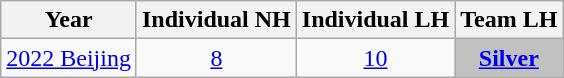<table class="wikitable" "text-align:center;">
<tr>
<th>Year</th>
<th>Individual NH</th>
<th>Individual LH</th>
<th>Team LH</th>
</tr>
<tr align=center>
<td align=left> <a href='#'>2022 Beijing</a></td>
<td><a href='#'>8</a></td>
<td><a href='#'>10</a></td>
<td style="background:silver;"><a href='#'><strong>Silver</strong></a></td>
</tr>
</table>
